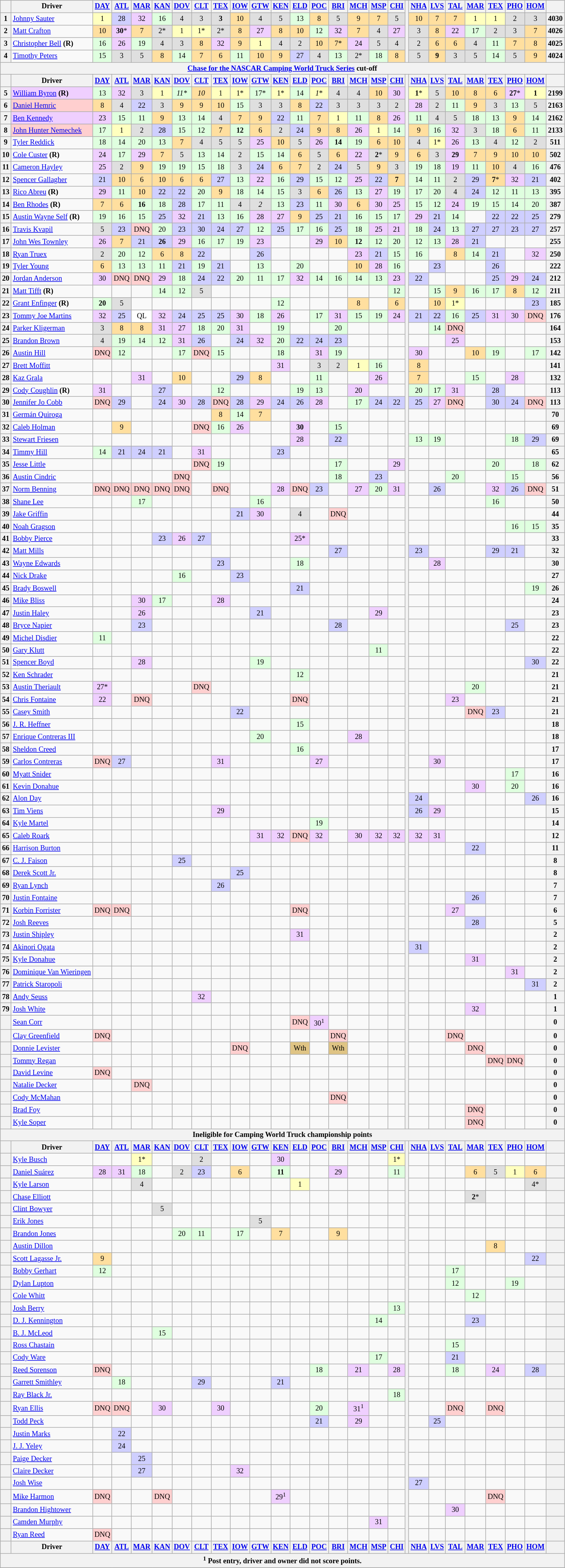<table class="wikitable" style="font-size:77%; text-align:center">
<tr>
<th valign="middle"></th>
<th valign="middle">Driver</th>
<th><a href='#'>DAY</a></th>
<th><a href='#'>ATL</a></th>
<th><a href='#'>MAR</a></th>
<th><a href='#'>KAN</a></th>
<th><a href='#'>DOV</a></th>
<th><a href='#'>CLT</a></th>
<th><a href='#'>TEX</a></th>
<th><a href='#'>IOW</a></th>
<th><a href='#'>GTW</a></th>
<th><a href='#'>KEN</a></th>
<th><a href='#'>ELD</a></th>
<th><a href='#'>POC</a></th>
<th><a href='#'>BRI</a></th>
<th><a href='#'>MCH</a></th>
<th><a href='#'>MSP</a></th>
<th><a href='#'>CHI</a></th>
<th rowspan=5></th>
<th><a href='#'>NHA</a></th>
<th><a href='#'>LVS</a></th>
<th><a href='#'>TAL</a></th>
<th><a href='#'>MAR</a></th>
<th><a href='#'>TEX</a></th>
<th><a href='#'>PHO</a></th>
<th><a href='#'>HOM</a></th>
<th valign="middle"></th>
</tr>
<tr>
<th>1</th>
<td align="left"><a href='#'>Johnny Sauter</a></td>
<td style="background:#ffffbf">1</td>
<td style="background:#cfcfff">28</td>
<td style="background:#efcfff">32</td>
<td style="background:#dfffdf">16</td>
<td style="background:#dfdfdf">4</td>
<td style="background:#dfdfdf">3</td>
<td style="background:#dfdfdf"><strong>3</strong></td>
<td style="background:#ffdf9f">10</td>
<td style="background:#dfdfdf">4</td>
<td style="background:#dfdfdf">5</td>
<td style="background:#dfffdf">13</td>
<td style="background:#ffdf9f">8</td>
<td style="background:#dfdfdf">5</td>
<td style="background:#ffdf9f">9</td>
<td style="background:#ffdf9f">7</td>
<td style="background:#dfdfdf">5</td>
<td style="background:#ffdf9f">10</td>
<td style="background:#ffdf9f">7</td>
<td style="background:#ffdf9f">7</td>
<td style="background:#ffffbf">1</td>
<td style="background:#ffffbf">1</td>
<td style="background:#dfdfdf">2</td>
<td style="background:#dfdfdf">3</td>
<th>4030</th>
</tr>
<tr>
<th>2</th>
<td align="left"><a href='#'>Matt Crafton</a></td>
<td style="background:#ffdf9f">10</td>
<td style="background:#efcfff"><strong>30</strong>*</td>
<td style="background:#ffdf9f">7</td>
<td style="background:#dfdfdf">2*</td>
<td style="background:#ffffbf">1</td>
<td style="background:#ffffbf">1*</td>
<td style="background:#dfdfdf">2*</td>
<td style="background:#ffdf9f">8</td>
<td style="background:#efcfff">27</td>
<td style="background:#ffdf9f">8</td>
<td style="background:#ffdf9f">10</td>
<td style="background:#dfffdf">12</td>
<td style="background:#efcfff">32</td>
<td style="background:#ffdf9f">7</td>
<td style="background:#dfdfdf">4</td>
<td style="background:#efcfff">27</td>
<td style="background:#dfdfdf">3</td>
<td style="background:#ffdf9f">8</td>
<td style="background:#efcfff">22</td>
<td style="background:#dfffdf">17</td>
<td style="background:#dfdfdf">2</td>
<td style="background:#dfdfdf">3</td>
<td style="background:#ffdf9f">7</td>
<th>4026</th>
</tr>
<tr>
<th>3</th>
<td align="left"><a href='#'>Christopher Bell</a> <strong>(R)</strong></td>
<td style="background:#dfffdf">16</td>
<td style="background:#efcfff">26</td>
<td style="background:#dfffdf">19</td>
<td style="background:#dfdfdf">4</td>
<td style="background:#dfdfdf">3</td>
<td style="background:#ffdf9f">8</td>
<td style="background:#efcfff">32</td>
<td style="background:#ffdf9f">9</td>
<td style="background:#ffffbf">1</td>
<td style="background:#dfdfdf">4</td>
<td style="background:#dfdfdf">2</td>
<td style="background:#ffdf9f">10</td>
<td style="background:#ffdf9f">7*</td>
<td style="background:#efcfff">24</td>
<td style="background:#dfdfdf">5</td>
<td style="background:#dfdfdf">4</td>
<td style="background:#dfdfdf">2</td>
<td style="background:#ffdf9f">6</td>
<td style="background:#ffdf9f">6</td>
<td style="background:#dfdfdf">4</td>
<td style="background:#dfffdf">11</td>
<td style="background:#ffdf9f">7</td>
<td style="background:#ffdf9f">8</td>
<th>4025</th>
</tr>
<tr>
<th>4</th>
<td align="left"><a href='#'>Timothy Peters</a></td>
<td style="background:#dfffdf">15</td>
<td style="background:#dfdfdf">3</td>
<td style="background:#dfdfdf">5</td>
<td style="background:#ffdf9f">8</td>
<td style="background:#dfffdf">14</td>
<td style="background:#ffdf9f">7</td>
<td style="background:#ffdf9f">6</td>
<td style="background:#dfffdf">11</td>
<td style="background:#ffdf9f">10</td>
<td style="background:#ffdf9f">9</td>
<td style="background:#cfcfff">27</td>
<td style="background:#dfdfdf">4</td>
<td style="background:#dfffdf">13</td>
<td style="background:#dfdfdf">2*</td>
<td style="background:#dfffdf">18</td>
<td style="background:#ffdf9f">8</td>
<td style="background:#dfdfdf">5</td>
<td style="background:#ffdf9f"><strong>9</strong></td>
<td style="background:#dfdfdf">3</td>
<td style="background:#dfdfdf">5</td>
<td style="background:#dfffdf">14</td>
<td style="background:#dfdfdf">5</td>
<td style="background:#ffdf9f">9</td>
<th>4024</th>
</tr>
<tr>
<th colspan="27"><a href='#'>Chase for the NASCAR Camping World Truck Series</a> cut-off</th>
</tr>
<tr>
<th valign="middle"></th>
<th valign="middle">Driver</th>
<th><a href='#'>DAY</a></th>
<th><a href='#'>ATL</a></th>
<th><a href='#'>MAR</a></th>
<th><a href='#'>KAN</a></th>
<th><a href='#'>DOV</a></th>
<th><a href='#'>CLT</a></th>
<th><a href='#'>TEX</a></th>
<th><a href='#'>IOW</a></th>
<th><a href='#'>GTW</a></th>
<th><a href='#'>KEN</a></th>
<th><a href='#'>ELD</a></th>
<th><a href='#'>POC</a></th>
<th><a href='#'>BRI</a></th>
<th><a href='#'>MCH</a></th>
<th><a href='#'>MSP</a></th>
<th><a href='#'>CHI</a></th>
<th rowspan=85></th>
<th><a href='#'>NHA</a></th>
<th><a href='#'>LVS</a></th>
<th><a href='#'>TAL</a></th>
<th><a href='#'>MAR</a></th>
<th><a href='#'>TEX</a></th>
<th><a href='#'>PHO</a></th>
<th><a href='#'>HOM</a></th>
<th valign="middle"></th>
</tr>
<tr>
<th>5</th>
<td style="background:#efcfff" align="left"><a href='#'>William Byron</a> <strong>(R)</strong></td>
<td style="background:#dfffdf">13</td>
<td style="background:#efcfff">32</td>
<td style="background:#dfdfdf">3</td>
<td style="background:#ffffbf">1</td>
<td style="background:#dfffdf"><em>11*</em></td>
<td style="background:#ffdf9f"><em>10</em></td>
<td style="background:#ffffbf">1</td>
<td style="background:#ffffbf">1*</td>
<td style="background:#dfffdf">17*</td>
<td style="background:#ffffbf">1*</td>
<td style="background:#dfffdf">14</td>
<td style="background:#ffffbf"><em>1</em>*</td>
<td style="background:#dfdfdf">4</td>
<td style="background:#dfdfdf">4</td>
<td style="background:#ffdf9f">10</td>
<td style="background:#efcfff">30</td>
<td style="background:#ffffbf"><strong>1</strong>*</td>
<td style="background:#dfdfdf">5</td>
<td style="background:#ffdf9f">10</td>
<td style="background:#ffdf9f">8</td>
<td style="background:#ffdf9f">6</td>
<td style="background:#efcfff"><strong>27</strong>*</td>
<td style="background:#ffffbf"><strong>1</strong></td>
<th>2199</th>
</tr>
<tr>
<th>6</th>
<td style="background:#ffcfcf" align="left"><a href='#'>Daniel Hemric</a></td>
<td style="background:#ffdf9f">8</td>
<td style="background:#dfdfdf">4</td>
<td style="background:#cfcfff">22</td>
<td style="background:#dfdfdf">3</td>
<td style="background:#ffdf9f">9</td>
<td style="background:#ffdf9f">9</td>
<td style="background:#ffdf9f">10</td>
<td style="background:#dfffdf">15</td>
<td style="background:#dfdfdf">3</td>
<td style="background:#dfdfdf">3</td>
<td style="background:#ffdf9f">8</td>
<td style="background:#cfcfff">22</td>
<td style="background:#dfdfdf">3</td>
<td style="background:#dfdfdf">3</td>
<td style="background:#dfdfdf">3</td>
<td style="background:#dfdfdf">2</td>
<td style="background:#efcfff">28</td>
<td style="background:#dfdfdf">2</td>
<td style="background:#dfffdf">11</td>
<td style="background:#ffdf9f">9</td>
<td style="background:#dfdfdf">3</td>
<td style="background:#dfffdf">13</td>
<td style="background:#dfdfdf">5</td>
<th>2163</th>
</tr>
<tr>
<th>7</th>
<td style="background:#efcfff" align="left"><a href='#'>Ben Kennedy</a></td>
<td style="background:#efcfff">23</td>
<td style="background:#dfffdf">15</td>
<td style="background:#dfffdf">11</td>
<td style="background:#ffdf9f">9</td>
<td style="background:#dfffdf">13</td>
<td style="background:#dfffdf">14</td>
<td style="background:#dfdfdf">4</td>
<td style="background:#ffdf9f">7</td>
<td style="background:#ffdf9f">9</td>
<td style="background:#cfcfff">22</td>
<td style="background:#dfffdf">11</td>
<td style="background:#ffdf9f">7</td>
<td style="background:#ffffbf">1</td>
<td style="background:#dfffdf">11</td>
<td style="background:#ffdf9f">8</td>
<td style="background:#efcfff">26</td>
<td style="background:#dfffdf">11</td>
<td style="background:#dfdfdf">4</td>
<td style="background:#dfdfdf">5</td>
<td style="background:#dfffdf">18</td>
<td style="background:#dfffdf">13</td>
<td style="background:#ffdf9f">9</td>
<td style="background:#dfffdf">14</td>
<th>2162</th>
</tr>
<tr>
<th>8</th>
<td style="background:#ffcfcf" align="left"><a href='#'>John Hunter Nemechek</a></td>
<td style="background:#dfffdf">17</td>
<td style="background:#ffffbf">1</td>
<td style="background:#dfdfdf">2</td>
<td style="background:#cfcfff">28</td>
<td style="background:#dfffdf">15</td>
<td style="background:#dfffdf">12</td>
<td style="background:#ffdf9f">7</td>
<td style="background:#dfffdf"><strong>12</strong></td>
<td style="background:#ffdf9f">6</td>
<td style="background:#dfdfdf">2</td>
<td style="background:#cfcfff">24</td>
<td style="background:#ffdf9f">9</td>
<td style="background:#ffdf9f">8</td>
<td style="background:#efcfff">26</td>
<td style="background:#ffffbf">1</td>
<td style="background:#dfffdf">14</td>
<td style="background:#ffdf9f">9</td>
<td style="background:#dfffdf">16</td>
<td style="background:#efcfff">32</td>
<td style="background:#dfdfdf">3</td>
<td style="background:#dfffdf">18</td>
<td style="background:#ffdf9f">6</td>
<td style="background:#dfffdf">11</td>
<th>2133</th>
</tr>
<tr>
<th>9</th>
<td align="left"><a href='#'>Tyler Reddick</a></td>
<td style="background:#dfffdf">18</td>
<td style="background:#dfffdf">14</td>
<td style="background:#dfffdf">20</td>
<td style="background:#dfffdf">13</td>
<td style="background:#ffdf9f">7</td>
<td style="background:#dfdfdf">4</td>
<td style="background:#dfdfdf">5</td>
<td style="background:#dfdfdf">5</td>
<td style="background:#efcfff">25</td>
<td style="background:#ffdf9f">10</td>
<td style="background:#dfdfdf">5</td>
<td style="background:#efcfff">26</td>
<td style="background:#dfffdf"><strong>14</strong></td>
<td style="background:#dfffdf">19</td>
<td style="background:#ffdf9f">6</td>
<td style="background:#ffdf9f">10</td>
<td style="background:#dfdfdf">4</td>
<td style="background:#ffffbf">1*</td>
<td style="background:#efcfff">26</td>
<td style="background:#dfffdf">13</td>
<td style="background:#dfdfdf">4</td>
<td style="background:#dfffdf">12</td>
<td style="background:#dfdfdf">2</td>
<th>511</th>
</tr>
<tr>
<th>10</th>
<td align="left"><a href='#'>Cole Custer</a> <strong>(R)</strong></td>
<td style="background:#efcfff">24</td>
<td style="background:#dfffdf">17</td>
<td style="background:#efcfff">29</td>
<td style="background:#ffdf9f">7</td>
<td style="background:#dfdfdf">5</td>
<td style="background:#dfffdf">13</td>
<td style="background:#dfffdf">14</td>
<td style="background:#dfdfdf">2</td>
<td style="background:#dfffdf">15</td>
<td style="background:#dfffdf">14</td>
<td style="background:#ffdf9f">6</td>
<td style="background:#dfdfdf">5</td>
<td style="background:#ffdf9f">6</td>
<td style="background:#efcfff">22</td>
<td style="background:#dfdfdf"><strong>2</strong>*</td>
<td style="background:#ffdf9f">9</td>
<td style="background:#ffdf9f">6</td>
<td style="background:#dfdfdf">3</td>
<td style="background:#efcfff"><strong>29</strong></td>
<td style="background:#ffdf9f">7</td>
<td style="background:#ffdf9f">9</td>
<td style="background:#ffdf9f">10</td>
<td style="background:#ffdf9f">10</td>
<th>502</th>
</tr>
<tr>
<th>11</th>
<td align="left"><a href='#'>Cameron Hayley</a></td>
<td style="background:#efcfff">25</td>
<td style="background:#dfdfdf">2</td>
<td style="background:#ffdf9f">9</td>
<td style="background:#dfffdf">19</td>
<td style="background:#dfffdf">19</td>
<td style="background:#dfffdf">15</td>
<td style="background:#dfffdf">18</td>
<td style="background:#dfdfdf">3</td>
<td style="background:#cfcfff">24</td>
<td style="background:#ffdf9f">6</td>
<td style="background:#ffdf9f">7</td>
<td style="background:#dfdfdf">2</td>
<td style="background:#cfcfff">24</td>
<td style="background:#dfdfdf">5</td>
<td style="background:#ffdf9f">9</td>
<td style="background:#dfdfdf">3</td>
<td style="background:#dfffdf">19</td>
<td style="background:#dfffdf">18</td>
<td style="background:#efcfff">19</td>
<td style="background:#dfffdf">11</td>
<td style="background:#ffdf9f">10</td>
<td style="background:#dfdfdf">4</td>
<td style="background:#dfffdf">16</td>
<th>476</th>
</tr>
<tr>
<th>12</th>
<td align="left"><a href='#'>Spencer Gallagher</a></td>
<td style="background:#cfcfff">21</td>
<td style="background:#ffdf9f">10</td>
<td style="background:#ffdf9f">6</td>
<td style="background:#ffdf9f">10</td>
<td style="background:#ffdf9f">6</td>
<td style="background:#ffdf9f">6</td>
<td style="background:#cfcfff">27</td>
<td style="background:#dfffdf">13</td>
<td style="background:#efcfff">22</td>
<td style="background:#dfffdf">16</td>
<td style="background:#cfcfff">29</td>
<td style="background:#dfffdf">15</td>
<td style="background:#dfffdf">12</td>
<td style="background:#efcfff">25</td>
<td style="background:#cfcfff">22</td>
<td style="background:#ffdf9f"><strong>7</strong></td>
<td style="background:#dfffdf">14</td>
<td style="background:#dfffdf">11</td>
<td style="background:#dfdfdf">2</td>
<td style="background:#cfcfff">29</td>
<td style="background:#ffdf9f"><strong>7</strong>*</td>
<td style="background:#efcfff">32</td>
<td style="background:#cfcfff">21</td>
<th>402</th>
</tr>
<tr>
<th>13</th>
<td align="left"><a href='#'>Rico Abreu</a> <strong>(R)</strong></td>
<td style="background:#efcfff">29</td>
<td style="background:#dfffdf">11</td>
<td style="background:#ffdf9f">10</td>
<td style="background:#cfcfff">22</td>
<td style="background:#cfcfff">22</td>
<td style="background:#dfffdf">20</td>
<td style="background:#ffdf9f">9</td>
<td style="background:#dfffdf">18</td>
<td style="background:#dfffdf">14</td>
<td style="background:#dfffdf">15</td>
<td style="background:#dfdfdf">3</td>
<td style="background:#ffdf9f">6</td>
<td style="background:#cfcfff">26</td>
<td style="background:#dfffdf">13</td>
<td style="background:#efcfff">27</td>
<td style="background:#dfffdf">19</td>
<td style="background:#dfffdf">17</td>
<td style="background:#dfffdf">20</td>
<td style="background:#dfdfdf">4</td>
<td style="background:#cfcfff">24</td>
<td style="background:#dfffdf">12</td>
<td style="background:#dfffdf">11</td>
<td style="background:#dfffdf">13</td>
<th>395</th>
</tr>
<tr>
<th>14</th>
<td align="left"><a href='#'>Ben Rhodes</a> <strong>(R)</strong></td>
<td style="background:#ffdf9f">7</td>
<td style="background:#ffdf9f">6</td>
<td style="background:#dfffdf"><strong>16</strong></td>
<td style="background:#dfffdf">18</td>
<td style="background:#cfcfff">28</td>
<td style="background:#dfffdf">17</td>
<td style="background:#dfffdf">11</td>
<td style="background:#dfdfdf">4</td>
<td style="background:#dfdfdf"><em>2</em></td>
<td style="background:#dfffdf">13</td>
<td style="background:#cfcfff">23</td>
<td style="background:#dfffdf">11</td>
<td style="background:#efcfff">30</td>
<td style="background:#ffdf9f">6</td>
<td style="background:#efcfff">30</td>
<td style="background:#efcfff">25</td>
<td style="background:#dfffdf">15</td>
<td style="background:#dfffdf">12</td>
<td style="background:#efcfff">24</td>
<td style="background:#dfffdf">19</td>
<td style="background:#dfffdf">15</td>
<td style="background:#dfffdf">14</td>
<td style="background:#dfffdf">20</td>
<th>387</th>
</tr>
<tr>
<th>15</th>
<td align="left"><a href='#'>Austin Wayne Self</a> <strong>(R)</strong></td>
<td style="background:#dfffdf">19</td>
<td style="background:#dfffdf">16</td>
<td style="background:#dfffdf">15</td>
<td style="background:#cfcfff">25</td>
<td style="background:#efcfff">32</td>
<td style="background:#cfcfff">21</td>
<td style="background:#dfffdf">13</td>
<td style="background:#dfffdf">16</td>
<td style="background:#efcfff">28</td>
<td style="background:#efcfff">27</td>
<td style="background:#ffdf9f">9</td>
<td style="background:#cfcfff">25</td>
<td style="background:#cfcfff">21</td>
<td style="background:#dfffdf">16</td>
<td style="background:#dfffdf">15</td>
<td style="background:#dfffdf">17</td>
<td style="background:#efcfff">29</td>
<td style="background:#cfcfff">21</td>
<td style="background:#dfffdf">14</td>
<td></td>
<td style="background:#cfcfff">22</td>
<td style="background:#cfcfff">22</td>
<td style="background:#cfcfff">25</td>
<th>279</th>
</tr>
<tr>
<th>16</th>
<td align="left"><a href='#'>Travis Kvapil</a></td>
<td style="background:#dfdfdf">5</td>
<td style="background:#cfcfff">23</td>
<td style="background:#ffcfcf">DNQ</td>
<td style="background:#dfffdf">20</td>
<td style="background:#cfcfff">23</td>
<td style="background:#cfcfff">30</td>
<td style="background:#cfcfff">24</td>
<td style="background:#cfcfff">27</td>
<td style="background:#dfffdf">12</td>
<td style="background:#cfcfff">25</td>
<td style="background:#dfffdf">17</td>
<td style="background:#dfffdf">16</td>
<td style="background:#cfcfff">25</td>
<td style="background:#dfffdf">18</td>
<td style="background:#efcfff">25</td>
<td style="background:#efcfff">21</td>
<td style="background:#dfffdf">18</td>
<td style="background:#cfcfff">24</td>
<td style="background:#dfffdf">13</td>
<td style="background:#cfcfff">27</td>
<td style="background:#cfcfff">27</td>
<td style="background:#cfcfff">23</td>
<td style="background:#cfcfff">27</td>
<th>257</th>
</tr>
<tr>
<th>17</th>
<td align="left"><a href='#'>John Wes Townley</a></td>
<td style="background:#efcfff">26</td>
<td style="background:#ffdf9f">7</td>
<td style="background:#cfcfff">21</td>
<td style="background:#cfcfff"><strong>26</strong></td>
<td style="background:#efcfff">29</td>
<td style="background:#dfffdf">16</td>
<td style="background:#dfffdf">17</td>
<td style="background:#dfffdf">19</td>
<td style="background:#efcfff">23</td>
<td></td>
<td></td>
<td style="background:#efcfff">29</td>
<td style="background:#ffdf9f">10</td>
<td style="background:#dfffdf"><strong>12</strong></td>
<td style="background:#dfffdf">12</td>
<td style="background:#dfffdf">20</td>
<td style="background:#dfffdf">12</td>
<td style="background:#dfffdf">13</td>
<td style="background:#efcfff">28</td>
<td style="background:#cfcfff">21</td>
<td></td>
<td></td>
<td></td>
<th>255</th>
</tr>
<tr>
<th>18</th>
<td align="left"><a href='#'>Ryan Truex</a></td>
<td style="background:#dfdfdf">2</td>
<td style="background:#dfffdf">20</td>
<td style="background:#dfffdf">12</td>
<td style="background:#ffdf9f">6</td>
<td style="background:#ffdf9f">8</td>
<td style="background:#cfcfff">22</td>
<td></td>
<td></td>
<td style="background:#cfcfff">26</td>
<td></td>
<td></td>
<td></td>
<td></td>
<td style="background:#efcfff">23</td>
<td style="background:#cfcfff">21</td>
<td style="background:#dfffdf">15</td>
<td style="background:#dfffdf">16</td>
<td></td>
<td style="background:#ffdf9f">8</td>
<td style="background:#dfffdf">14</td>
<td style="background:#cfcfff">21</td>
<td></td>
<td style="background:#efcfff">32</td>
<th>250</th>
</tr>
<tr>
<th>19</th>
<td align="left"><a href='#'>Tyler Young</a></td>
<td style="background:#ffdf9f">6</td>
<td style="background:#dfffdf">13</td>
<td style="background:#dfffdf">13</td>
<td style="background:#dfffdf">11</td>
<td style="background:#cfcfff">21</td>
<td style="background:#dfffdf">19</td>
<td style="background:#cfcfff">21</td>
<td></td>
<td style="background:#dfffdf">13</td>
<td></td>
<td style="background:#dfffdf">20</td>
<td></td>
<td></td>
<td style="background:#ffdf9f">10</td>
<td style="background:#efcfff">28</td>
<td style="background:#dfffdf">16</td>
<td></td>
<td style="background:#cfcfff">23</td>
<td></td>
<td></td>
<td style="background:#cfcfff">26</td>
<td></td>
<td></td>
<th>222</th>
</tr>
<tr>
<th>20</th>
<td align="left"><a href='#'>Jordan Anderson</a></td>
<td style="background:#efcfff">30</td>
<td style="background:#ffcfcf">DNQ</td>
<td style="background:#ffcfcf">DNQ</td>
<td style="background:#efcfff">29</td>
<td style="background:#dfffdf">18</td>
<td style="background:#cfcfff">24</td>
<td style="background:#cfcfff">22</td>
<td style="background:#dfffdf">20</td>
<td style="background:#dfffdf">11</td>
<td style="background:#dfffdf">17</td>
<td style="background:#efcfff">32</td>
<td style="background:#dfffdf">14</td>
<td style="background:#dfffdf">16</td>
<td style="background:#dfffdf">14</td>
<td style="background:#dfffdf">13</td>
<td style="background:#efcfff">23</td>
<td style="background:#cfcfff">22</td>
<td></td>
<td></td>
<td></td>
<td style="background:#cfcfff">25</td>
<td style="background:#efcfff">29</td>
<td style="background:#cfcfff">24</td>
<th>212</th>
</tr>
<tr>
<th>21</th>
<td align="left"><a href='#'>Matt Tifft</a> <strong>(R)</strong></td>
<td></td>
<td></td>
<td></td>
<td style="background:#dfffdf">14</td>
<td style="background:#dfffdf">12</td>
<td style="background:#dfdfdf">5</td>
<td></td>
<td></td>
<td></td>
<td></td>
<td></td>
<td></td>
<td></td>
<td></td>
<td></td>
<td style="background:#dfffdf">12</td>
<td></td>
<td style="background:#dfffdf">15</td>
<td style="background:#ffdf9f">9</td>
<td style="background:#dfffdf">16</td>
<td style="background:#dfffdf">17</td>
<td style="background:#ffdf9f">8</td>
<td style="background:#dfffdf">12</td>
<th>211</th>
</tr>
<tr>
<th>22</th>
<td align="left"><a href='#'>Grant Enfinger</a> <strong>(R)</strong></td>
<td style="background:#dfffdf"><strong>20</strong></td>
<td style="background:#dfdfdf">5</td>
<td></td>
<td></td>
<td></td>
<td></td>
<td></td>
<td></td>
<td></td>
<td style="background:#dfffdf">12</td>
<td></td>
<td></td>
<td></td>
<td style="background:#ffdf9f">8</td>
<td></td>
<td style="background:#ffdf9f">6</td>
<td></td>
<td style="background:#ffdf9f">10</td>
<td style="background:#ffffbf">1*</td>
<td></td>
<td></td>
<td></td>
<td style="background:#cfcfff">23</td>
<th>185</th>
</tr>
<tr>
<th>23</th>
<td align="left"><a href='#'>Tommy Joe Martins</a></td>
<td style="background:#efcfff">32</td>
<td style="background:#cfcfff">25</td>
<td style="background:#ffffff">QL</td>
<td style="background:#efcfff">32</td>
<td style="background:#cfcfff">24</td>
<td style="background:#cfcfff">25</td>
<td style="background:#cfcfff">25</td>
<td style="background:#efcfff">30</td>
<td style="background:#dfffdf">18</td>
<td style="background:#efcfff">26</td>
<td></td>
<td style="background:#dfffdf">17</td>
<td style="background:#efcfff">31</td>
<td style="background:#dfffdf">15</td>
<td style="background:#dfffdf">19</td>
<td style="background:#efcfff">24</td>
<td style="background:#cfcfff">21</td>
<td style="background:#cfcfff">22</td>
<td style="background:#dfffdf">16</td>
<td style="background:#cfcfff">25</td>
<td style="background:#efcfff">31</td>
<td style="background:#efcfff">30</td>
<td style="background:#ffcfcf">DNQ</td>
<th>176</th>
</tr>
<tr>
<th>24</th>
<td align="left"><a href='#'>Parker Kligerman</a></td>
<td style="background:#dfdfdf">3</td>
<td style="background:#ffdf9f">8</td>
<td style="background:#ffdf9f">8</td>
<td style="background:#efcfff">31</td>
<td style="background:#efcfff">27</td>
<td style="background:#dfffdf">18</td>
<td style="background:#dfffdf">20</td>
<td style="background:#efcfff">31</td>
<td></td>
<td style="background:#dfffdf">19</td>
<td></td>
<td></td>
<td style="background:#dfffdf">20</td>
<td></td>
<td></td>
<td></td>
<td></td>
<td style="background:#dfffdf">14</td>
<td style="background:#ffcfcf">DNQ</td>
<td></td>
<td></td>
<td></td>
<td></td>
<th>164</th>
</tr>
<tr>
<th>25</th>
<td align="left"><a href='#'>Brandon Brown</a></td>
<td style="background:#dfdfdf">4</td>
<td style="background:#dfffdf">19</td>
<td style="background:#dfffdf">14</td>
<td style="background:#dfffdf">12</td>
<td style="background:#efcfff">31</td>
<td style="background:#cfcfff">26</td>
<td></td>
<td style="background:#cfcfff">24</td>
<td style="background:#efcfff">32</td>
<td style="background:#dfffdf">20</td>
<td style="background:#cfcfff">22</td>
<td style="background:#cfcfff">24</td>
<td style="background:#cfcfff">23</td>
<td></td>
<td></td>
<td></td>
<td></td>
<td></td>
<td style="background:#efcfff">25</td>
<td></td>
<td></td>
<td></td>
<td></td>
<th>153</th>
</tr>
<tr>
<th>26</th>
<td align="left"><a href='#'>Austin Hill</a></td>
<td style="background:#ffcfcf">DNQ</td>
<td style="background:#dfffdf">12</td>
<td></td>
<td></td>
<td style="background:#dfffdf">17</td>
<td style="background:#ffcfcf">DNQ</td>
<td style="background:#dfffdf">15</td>
<td></td>
<td></td>
<td style="background:#dfffdf">18</td>
<td></td>
<td style="background:#efcfff">31</td>
<td style="background:#dfffdf">19</td>
<td></td>
<td></td>
<td></td>
<td style="background:#efcfff">30</td>
<td></td>
<td></td>
<td style="background:#ffdf9f">10</td>
<td style="background:#dfffdf">19</td>
<td></td>
<td style="background:#dfffdf">17</td>
<th>142</th>
</tr>
<tr>
<th>27</th>
<td align="left"><a href='#'>Brett Moffitt</a></td>
<td></td>
<td></td>
<td></td>
<td></td>
<td></td>
<td></td>
<td></td>
<td></td>
<td></td>
<td style="background:#efcfff">31</td>
<td></td>
<td style="background:#dfdfdf">3</td>
<td style="background:#dfdfdf">2</td>
<td style="background:#ffffbf">1</td>
<td style="background:#dfffdf">16</td>
<td></td>
<td style="background:#ffdf9f">8</td>
<td></td>
<td></td>
<td></td>
<td></td>
<td></td>
<td></td>
<th>141</th>
</tr>
<tr>
<th>28</th>
<td align="left"><a href='#'>Kaz Grala</a></td>
<td></td>
<td></td>
<td style="background:#efcfff">31</td>
<td></td>
<td style="background:#ffdf9f">10</td>
<td></td>
<td></td>
<td style="background:#cfcfff">29</td>
<td style="background:#ffdf9f">8</td>
<td></td>
<td></td>
<td style="background:#dfffdf">11</td>
<td></td>
<td></td>
<td style="background:#efcfff">26</td>
<td></td>
<td style="background:#ffdf9f">7</td>
<td></td>
<td></td>
<td style="background:#dfffdf">15</td>
<td></td>
<td style="background:#efcfff">28</td>
<td></td>
<th>132</th>
</tr>
<tr>
<th>29</th>
<td align="left"><a href='#'>Cody Coughlin</a> <strong>(R)</strong></td>
<td style="background:#efcfff">31</td>
<td></td>
<td></td>
<td style="background:#cfcfff">27</td>
<td></td>
<td></td>
<td style="background:#dfffdf">12</td>
<td></td>
<td></td>
<td></td>
<td style="background:#dfffdf">19</td>
<td style="background:#dfffdf">13</td>
<td></td>
<td style="background:#efcfff">20</td>
<td></td>
<td></td>
<td style="background:#dfffdf">20</td>
<td style="background:#dfffdf">17</td>
<td style="background:#efcfff">31</td>
<td></td>
<td style="background:#cfcfff">28</td>
<td></td>
<td></td>
<th>113</th>
</tr>
<tr>
<th>30</th>
<td align="left"><a href='#'>Jennifer Jo Cobb</a></td>
<td style="background:#ffcfcf">DNQ</td>
<td style="background:#cfcfff">29</td>
<td></td>
<td style="background:#cfcfff">24</td>
<td style="background:#efcfff">30</td>
<td style="background:#cfcfff">28</td>
<td style="background:#ffcfcf">DNQ</td>
<td style="background:#cfcfff">28</td>
<td style="background:#efcfff">29</td>
<td style="background:#cfcfff">24</td>
<td style="background:#cfcfff">26</td>
<td style="background:#efcfff">28</td>
<td></td>
<td style="background:#dfffdf">17</td>
<td style="background:#cfcfff">24</td>
<td style="background:#cfcfff">22</td>
<td style="background:#cfcfff">25</td>
<td style="background:#efcfff">27</td>
<td style="background:#ffcfcf">DNQ</td>
<td></td>
<td style="background:#cfcfff">30</td>
<td style="background:#cfcfff">24</td>
<td style="background:#ffcfcf">DNQ</td>
<th>113</th>
</tr>
<tr>
<th>31</th>
<td align="left"><a href='#'>Germán Quiroga</a></td>
<td></td>
<td></td>
<td></td>
<td></td>
<td></td>
<td></td>
<td style="background:#ffdf9f">8</td>
<td style="background:#dfffdf">14</td>
<td style="background:#ffdf9f">7</td>
<td></td>
<td></td>
<td></td>
<td></td>
<td></td>
<td></td>
<td></td>
<td></td>
<td></td>
<td></td>
<td></td>
<td></td>
<td></td>
<td></td>
<th>70</th>
</tr>
<tr>
<th>32</th>
<td align="left"><a href='#'>Caleb Holman</a></td>
<td></td>
<td style="background:#ffdf9f">9</td>
<td></td>
<td></td>
<td></td>
<td style="background:#ffcfcf">DNQ</td>
<td style="background:#dfffdf">16</td>
<td style="background:#efcfff">26</td>
<td></td>
<td></td>
<td style="background:#efcfff"><strong>30</strong></td>
<td></td>
<td style="background:#dfffdf">15</td>
<td></td>
<td></td>
<td></td>
<td></td>
<td></td>
<td></td>
<td></td>
<td></td>
<td></td>
<td></td>
<th>69</th>
</tr>
<tr>
<th>33</th>
<td align="left"><a href='#'>Stewart Friesen</a></td>
<td></td>
<td></td>
<td></td>
<td></td>
<td></td>
<td></td>
<td></td>
<td></td>
<td></td>
<td></td>
<td style="background:#efcfff">28</td>
<td></td>
<td style="background:#cfcfff">22</td>
<td></td>
<td></td>
<td></td>
<td style="background:#dfffdf">13</td>
<td style="background:#dfffdf">19</td>
<td></td>
<td></td>
<td></td>
<td style="background:#dfffdf">18</td>
<td style="background:#cfcfff">29</td>
<th>69</th>
</tr>
<tr>
<th>34</th>
<td align="left"><a href='#'>Timmy Hill</a></td>
<td style="background:#dfffdf">14</td>
<td style="background:#cfcfff">21</td>
<td style="background:#cfcfff">24</td>
<td style="background:#cfcfff">21</td>
<td></td>
<td style="background:#efcfff">31</td>
<td></td>
<td></td>
<td></td>
<td style="background:#cfcfff">23</td>
<td></td>
<td></td>
<td></td>
<td></td>
<td></td>
<td></td>
<td></td>
<td></td>
<td></td>
<td></td>
<td></td>
<td></td>
<td></td>
<th>65</th>
</tr>
<tr>
<th>35</th>
<td align="left"><a href='#'>Jesse Little</a></td>
<td></td>
<td></td>
<td></td>
<td></td>
<td></td>
<td style="background:#ffcfcf">DNQ</td>
<td style="background:#dfffdf">19</td>
<td></td>
<td></td>
<td></td>
<td></td>
<td></td>
<td style="background:#dfffdf">17</td>
<td></td>
<td></td>
<td style="background:#efcfff">29</td>
<td></td>
<td></td>
<td></td>
<td></td>
<td style="background:#dfffdf">20</td>
<td></td>
<td style="background:#dfffdf">18</td>
<th>62</th>
</tr>
<tr>
<th>36</th>
<td align="left"><a href='#'>Austin Cindric</a></td>
<td></td>
<td></td>
<td></td>
<td></td>
<td style="background:#ffcfcf">DNQ</td>
<td></td>
<td></td>
<td></td>
<td></td>
<td></td>
<td></td>
<td></td>
<td style="background:#dfffdf">18</td>
<td></td>
<td style="background:#cfcfff">23</td>
<td></td>
<td></td>
<td></td>
<td style="background:#dfffdf">20</td>
<td></td>
<td></td>
<td style="background:#dfffdf">15</td>
<td></td>
<th>56</th>
</tr>
<tr>
<th>37</th>
<td align="left"><a href='#'>Norm Benning</a></td>
<td style="background:#ffcfcf">DNQ</td>
<td style="background:#ffcfcf">DNQ</td>
<td style="background:#ffcfcf">DNQ</td>
<td style="background:#ffcfcf">DNQ</td>
<td style="background:#ffcfcf">DNQ</td>
<td></td>
<td style="background:#ffcfcf">DNQ</td>
<td></td>
<td></td>
<td style="background:#efcfff">28</td>
<td style="background:#ffcfcf">DNQ</td>
<td style="background:#cfcfff">23</td>
<td></td>
<td style="background:#efcfff">27</td>
<td style="background:#dfffdf">20</td>
<td style="background:#efcfff">31</td>
<td></td>
<td style="background:#cfcfff">26</td>
<td></td>
<td></td>
<td style="background:#efcfff">32</td>
<td style="background:#cfcfff">26</td>
<td style="background:#ffcfcf">DNQ</td>
<th>51</th>
</tr>
<tr>
<th>38</th>
<td align="left"><a href='#'>Shane Lee</a></td>
<td></td>
<td></td>
<td style="background:#dfffdf">17</td>
<td></td>
<td></td>
<td></td>
<td></td>
<td></td>
<td style="background:#dfffdf">16</td>
<td></td>
<td></td>
<td></td>
<td></td>
<td></td>
<td></td>
<td></td>
<td></td>
<td></td>
<td></td>
<td></td>
<td style="background:#dfffdf">16</td>
<td></td>
<td></td>
<th>50</th>
</tr>
<tr>
<th>39</th>
<td align="left"><a href='#'>Jake Griffin</a></td>
<td></td>
<td></td>
<td></td>
<td></td>
<td></td>
<td></td>
<td></td>
<td style="background:#cfcfff">21</td>
<td style="background:#efcfff">30</td>
<td></td>
<td style="background:#dfdfdf">4</td>
<td></td>
<td style="background:#ffcfcf">DNQ</td>
<td></td>
<td></td>
<td></td>
<td></td>
<td></td>
<td></td>
<td></td>
<td></td>
<td></td>
<td></td>
<th>44</th>
</tr>
<tr>
<th>40</th>
<td align="left"><a href='#'>Noah Gragson</a></td>
<td></td>
<td></td>
<td></td>
<td></td>
<td></td>
<td></td>
<td></td>
<td></td>
<td></td>
<td></td>
<td></td>
<td></td>
<td></td>
<td></td>
<td></td>
<td></td>
<td></td>
<td></td>
<td></td>
<td></td>
<td></td>
<td style="background:#dfffdf">16</td>
<td style="background:#dfffdf">15</td>
<th>35</th>
</tr>
<tr>
<th>41</th>
<td align="left"><a href='#'>Bobby Pierce</a></td>
<td></td>
<td></td>
<td></td>
<td style="background:#cfcfff">23</td>
<td style="background:#efcfff">26</td>
<td style="background:#cfcfff">27</td>
<td></td>
<td></td>
<td></td>
<td></td>
<td style="background:#efcfff">25*</td>
<td></td>
<td></td>
<td></td>
<td></td>
<td></td>
<td></td>
<td></td>
<td></td>
<td></td>
<td></td>
<td></td>
<td></td>
<th>33</th>
</tr>
<tr>
<th>42</th>
<td align="left"><a href='#'>Matt Mills</a></td>
<td></td>
<td></td>
<td></td>
<td></td>
<td></td>
<td></td>
<td></td>
<td></td>
<td></td>
<td></td>
<td></td>
<td></td>
<td style="background:#cfcfff">27</td>
<td></td>
<td></td>
<td></td>
<td style="background:#cfcfff">23</td>
<td></td>
<td></td>
<td></td>
<td style="background:#cfcfff">29</td>
<td style="background:#cfcfff">21</td>
<td></td>
<th>32</th>
</tr>
<tr>
<th>43</th>
<td align="left"><a href='#'>Wayne Edwards</a></td>
<td></td>
<td></td>
<td></td>
<td></td>
<td></td>
<td></td>
<td style="background:#cfcfff">23</td>
<td></td>
<td></td>
<td></td>
<td style="background:#dfffdf">18</td>
<td></td>
<td></td>
<td></td>
<td></td>
<td></td>
<td></td>
<td style="background:#efcfff">28</td>
<td></td>
<td></td>
<td></td>
<td></td>
<td></td>
<th>30</th>
</tr>
<tr>
<th>44</th>
<td align="left"><a href='#'>Nick Drake</a></td>
<td></td>
<td></td>
<td></td>
<td></td>
<td style="background:#dfffdf">16</td>
<td></td>
<td></td>
<td style="background:#cfcfff">23</td>
<td></td>
<td></td>
<td></td>
<td></td>
<td></td>
<td></td>
<td></td>
<td></td>
<td></td>
<td></td>
<td></td>
<td></td>
<td></td>
<td></td>
<td></td>
<th>27</th>
</tr>
<tr>
<th>45</th>
<td align="left"><a href='#'>Brady Boswell</a></td>
<td></td>
<td></td>
<td></td>
<td></td>
<td></td>
<td></td>
<td></td>
<td></td>
<td></td>
<td></td>
<td style="background:#cfcfff">21</td>
<td></td>
<td></td>
<td></td>
<td></td>
<td></td>
<td></td>
<td></td>
<td></td>
<td></td>
<td></td>
<td></td>
<td style="background:#dfffdf">19</td>
<th>26</th>
</tr>
<tr>
<th>46</th>
<td align="left"><a href='#'>Mike Bliss</a></td>
<td></td>
<td></td>
<td style="background:#efcfff">30</td>
<td style="background:#dfffdf">17</td>
<td></td>
<td></td>
<td style="background:#efcfff">28</td>
<td></td>
<td></td>
<td></td>
<td></td>
<td></td>
<td></td>
<td></td>
<td></td>
<td></td>
<td></td>
<td></td>
<td></td>
<td></td>
<td></td>
<td></td>
<td></td>
<th>24</th>
</tr>
<tr>
<th>47</th>
<td align="left"><a href='#'>Justin Haley</a></td>
<td></td>
<td></td>
<td style="background:#efcfff">26</td>
<td></td>
<td></td>
<td></td>
<td></td>
<td></td>
<td style="background:#cfcfff">21</td>
<td></td>
<td></td>
<td></td>
<td></td>
<td></td>
<td style="background:#efcfff">29</td>
<td></td>
<td></td>
<td></td>
<td></td>
<td></td>
<td></td>
<td></td>
<td></td>
<th>23</th>
</tr>
<tr>
<th>48</th>
<td align="left"><a href='#'>Bryce Napier</a></td>
<td></td>
<td></td>
<td style="background:#cfcfff">23</td>
<td></td>
<td></td>
<td></td>
<td></td>
<td></td>
<td></td>
<td></td>
<td></td>
<td></td>
<td style="background:#cfcfff">28</td>
<td></td>
<td></td>
<td></td>
<td></td>
<td></td>
<td></td>
<td></td>
<td></td>
<td style="background:#cfcfff">25</td>
<td></td>
<th>23</th>
</tr>
<tr>
<th>49</th>
<td align="left"><a href='#'>Michel Disdier</a></td>
<td style="background:#dfffdf">11</td>
<td></td>
<td></td>
<td></td>
<td></td>
<td></td>
<td></td>
<td></td>
<td></td>
<td></td>
<td></td>
<td></td>
<td></td>
<td></td>
<td></td>
<td></td>
<td></td>
<td></td>
<td></td>
<td></td>
<td></td>
<td></td>
<td></td>
<th>22</th>
</tr>
<tr>
<th>50</th>
<td align="left"><a href='#'>Gary Klutt</a></td>
<td></td>
<td></td>
<td></td>
<td></td>
<td></td>
<td></td>
<td></td>
<td></td>
<td></td>
<td></td>
<td></td>
<td></td>
<td></td>
<td></td>
<td style="background:#dfffdf">11</td>
<td></td>
<td></td>
<td></td>
<td></td>
<td></td>
<td></td>
<td></td>
<td></td>
<th>22</th>
</tr>
<tr>
<th>51</th>
<td align="left"><a href='#'>Spencer Boyd</a></td>
<td></td>
<td></td>
<td style="background:#efcfff">28</td>
<td></td>
<td></td>
<td></td>
<td></td>
<td></td>
<td style="background:#dfffdf">19</td>
<td></td>
<td></td>
<td></td>
<td></td>
<td></td>
<td></td>
<td></td>
<td></td>
<td></td>
<td></td>
<td></td>
<td></td>
<td></td>
<td style="background:#cfcfff">30</td>
<th>22</th>
</tr>
<tr>
<th>52</th>
<td align="left"><a href='#'>Ken Schrader</a></td>
<td></td>
<td></td>
<td></td>
<td></td>
<td></td>
<td></td>
<td></td>
<td></td>
<td></td>
<td></td>
<td style="background:#dfffdf">12</td>
<td></td>
<td></td>
<td></td>
<td></td>
<td></td>
<td></td>
<td></td>
<td></td>
<td></td>
<td></td>
<td></td>
<td></td>
<th>21</th>
</tr>
<tr>
<th>53</th>
<td align="left"><a href='#'>Austin Theriault</a></td>
<td style="background:#efcfff">27*</td>
<td></td>
<td></td>
<td></td>
<td></td>
<td style="background:#ffcfcf">DNQ</td>
<td></td>
<td></td>
<td></td>
<td></td>
<td></td>
<td></td>
<td></td>
<td></td>
<td></td>
<td></td>
<td></td>
<td></td>
<td></td>
<td style="background:#dfffdf">20</td>
<td></td>
<td></td>
<td></td>
<th>21</th>
</tr>
<tr>
<th>54</th>
<td align="left"><a href='#'>Chris Fontaine</a></td>
<td style="background:#efcfff">22</td>
<td></td>
<td style="background:#ffcfcf">DNQ</td>
<td></td>
<td></td>
<td></td>
<td></td>
<td></td>
<td></td>
<td></td>
<td style="background:#ffcfcf">DNQ</td>
<td></td>
<td></td>
<td></td>
<td></td>
<td></td>
<td></td>
<td></td>
<td style="background:#efcfff">23</td>
<td></td>
<td></td>
<td></td>
<td></td>
<th>21</th>
</tr>
<tr>
<th>55</th>
<td align="left"><a href='#'>Casey Smith</a></td>
<td></td>
<td></td>
<td></td>
<td></td>
<td></td>
<td></td>
<td></td>
<td style="background:#cfcfff">22</td>
<td></td>
<td></td>
<td></td>
<td></td>
<td></td>
<td></td>
<td></td>
<td></td>
<td></td>
<td></td>
<td></td>
<td style="background:#ffcfcf">DNQ</td>
<td style="background:#cfcfff">23</td>
<td></td>
<td></td>
<th>21</th>
</tr>
<tr>
<th>56</th>
<td align="left"><a href='#'>J. R. Heffner</a></td>
<td></td>
<td></td>
<td></td>
<td></td>
<td></td>
<td></td>
<td></td>
<td></td>
<td></td>
<td></td>
<td style="background:#dfffdf">15</td>
<td></td>
<td></td>
<td></td>
<td></td>
<td></td>
<td></td>
<td></td>
<td></td>
<td></td>
<td></td>
<td></td>
<td></td>
<th>18</th>
</tr>
<tr>
<th>57</th>
<td align="left"><a href='#'>Enrique Contreras III</a></td>
<td></td>
<td></td>
<td></td>
<td></td>
<td></td>
<td></td>
<td></td>
<td></td>
<td style="background:#dfffdf">20</td>
<td></td>
<td></td>
<td></td>
<td></td>
<td style="background:#efcfff">28</td>
<td></td>
<td></td>
<td></td>
<td></td>
<td></td>
<td></td>
<td></td>
<td></td>
<td></td>
<th>18</th>
</tr>
<tr>
<th>58</th>
<td align="left"><a href='#'>Sheldon Creed</a></td>
<td></td>
<td></td>
<td></td>
<td></td>
<td></td>
<td></td>
<td></td>
<td></td>
<td></td>
<td></td>
<td style="background:#dfffdf">16</td>
<td></td>
<td></td>
<td></td>
<td></td>
<td></td>
<td></td>
<td></td>
<td></td>
<td></td>
<td></td>
<td></td>
<td></td>
<th>17</th>
</tr>
<tr>
<th>59</th>
<td align="left"><a href='#'>Carlos Contreras</a></td>
<td style="background:#ffcfcf">DNQ</td>
<td style="background:#cfcfff">27</td>
<td></td>
<td></td>
<td></td>
<td></td>
<td style="background:#efcfff">31</td>
<td></td>
<td></td>
<td></td>
<td></td>
<td style="background:#efcfff">27</td>
<td></td>
<td></td>
<td></td>
<td></td>
<td></td>
<td style="background:#efcfff">30</td>
<td></td>
<td></td>
<td></td>
<td></td>
<td></td>
<th>17</th>
</tr>
<tr>
<th>60</th>
<td align="left"><a href='#'>Myatt Snider</a></td>
<td></td>
<td></td>
<td></td>
<td></td>
<td></td>
<td></td>
<td></td>
<td></td>
<td></td>
<td></td>
<td></td>
<td></td>
<td></td>
<td></td>
<td></td>
<td></td>
<td></td>
<td></td>
<td></td>
<td></td>
<td></td>
<td style="background:#dfffdf">17</td>
<td></td>
<th>16</th>
</tr>
<tr>
<th>61</th>
<td align="left"><a href='#'>Kevin Donahue</a></td>
<td></td>
<td></td>
<td></td>
<td></td>
<td></td>
<td></td>
<td></td>
<td></td>
<td></td>
<td></td>
<td></td>
<td></td>
<td></td>
<td></td>
<td></td>
<td></td>
<td></td>
<td></td>
<td></td>
<td style="background:#efcfff">30</td>
<td></td>
<td style="background:#dfffdf">20</td>
<td></td>
<th>16</th>
</tr>
<tr>
<th>62</th>
<td align="left"><a href='#'>Alon Day</a></td>
<td></td>
<td></td>
<td></td>
<td></td>
<td></td>
<td></td>
<td></td>
<td></td>
<td></td>
<td></td>
<td></td>
<td></td>
<td></td>
<td></td>
<td></td>
<td></td>
<td style="background:#cfcfff">24</td>
<td></td>
<td></td>
<td></td>
<td></td>
<td></td>
<td style="background:#cfcfff">26</td>
<th>16</th>
</tr>
<tr>
<th>63</th>
<td align="left"><a href='#'>Tim Viens</a></td>
<td></td>
<td></td>
<td></td>
<td></td>
<td></td>
<td></td>
<td style="background:#efcfff">29</td>
<td></td>
<td></td>
<td></td>
<td></td>
<td></td>
<td></td>
<td></td>
<td></td>
<td></td>
<td style="background:#cfcfff">26</td>
<td style="background:#efcfff">29</td>
<td></td>
<td></td>
<td></td>
<td></td>
<td></td>
<th>15</th>
</tr>
<tr>
<th>64</th>
<td align="left"><a href='#'>Kyle Martel</a></td>
<td></td>
<td></td>
<td></td>
<td></td>
<td></td>
<td></td>
<td></td>
<td></td>
<td></td>
<td></td>
<td></td>
<td style="background:#dfffdf">19</td>
<td></td>
<td></td>
<td></td>
<td></td>
<td></td>
<td></td>
<td></td>
<td></td>
<td></td>
<td></td>
<td></td>
<th>14</th>
</tr>
<tr>
<th>65</th>
<td align="left"><a href='#'>Caleb Roark</a></td>
<td></td>
<td></td>
<td></td>
<td></td>
<td></td>
<td></td>
<td></td>
<td></td>
<td style="background:#efcfff">31</td>
<td style="background:#efcfff">32</td>
<td style="background:#ffcfcf">DNQ</td>
<td style="background:#efcfff">32</td>
<td></td>
<td style="background:#efcfff">30</td>
<td style="background:#efcfff">32</td>
<td style="background:#efcfff">32</td>
<td style="background:#efcfff">32</td>
<td style="background:#efcfff">31</td>
<td></td>
<td></td>
<td></td>
<td></td>
<td></td>
<th>12</th>
</tr>
<tr>
<th>66</th>
<td align="left"><a href='#'>Harrison Burton</a></td>
<td></td>
<td></td>
<td></td>
<td></td>
<td></td>
<td></td>
<td></td>
<td></td>
<td></td>
<td></td>
<td></td>
<td></td>
<td></td>
<td></td>
<td></td>
<td></td>
<td></td>
<td></td>
<td></td>
<td style="background:#cfcfff">22</td>
<td></td>
<td></td>
<td></td>
<th>11</th>
</tr>
<tr>
<th>67</th>
<td align="left"><a href='#'>C. J. Faison</a></td>
<td></td>
<td></td>
<td></td>
<td></td>
<td style="background:#cfcfff">25</td>
<td></td>
<td></td>
<td></td>
<td></td>
<td></td>
<td></td>
<td></td>
<td></td>
<td></td>
<td></td>
<td></td>
<td></td>
<td></td>
<td></td>
<td></td>
<td></td>
<td></td>
<td></td>
<th>8</th>
</tr>
<tr>
<th>68</th>
<td align="left"><a href='#'>Derek Scott Jr.</a></td>
<td></td>
<td></td>
<td></td>
<td></td>
<td></td>
<td></td>
<td></td>
<td style="background:#cfcfff">25</td>
<td></td>
<td></td>
<td></td>
<td></td>
<td></td>
<td></td>
<td></td>
<td></td>
<td></td>
<td></td>
<td></td>
<td></td>
<td></td>
<td></td>
<td></td>
<th>8</th>
</tr>
<tr>
<th>69</th>
<td align="left"><a href='#'>Ryan Lynch</a></td>
<td></td>
<td></td>
<td></td>
<td></td>
<td></td>
<td></td>
<td style="background:#cfcfff">26</td>
<td></td>
<td></td>
<td></td>
<td></td>
<td></td>
<td></td>
<td></td>
<td></td>
<td></td>
<td></td>
<td></td>
<td></td>
<td></td>
<td></td>
<td></td>
<td></td>
<th>7</th>
</tr>
<tr>
<th>70</th>
<td align="left"><a href='#'>Justin Fontaine</a></td>
<td></td>
<td></td>
<td></td>
<td></td>
<td></td>
<td></td>
<td></td>
<td></td>
<td></td>
<td></td>
<td></td>
<td></td>
<td></td>
<td></td>
<td></td>
<td></td>
<td></td>
<td></td>
<td></td>
<td style="background:#cfcfff">26</td>
<td></td>
<td></td>
<td></td>
<th>7</th>
</tr>
<tr>
<th>71</th>
<td align="left"><a href='#'>Korbin Forrister</a></td>
<td style="background:#ffcfcf">DNQ</td>
<td style="background:#ffcfcf">DNQ</td>
<td></td>
<td></td>
<td></td>
<td></td>
<td></td>
<td></td>
<td></td>
<td></td>
<td style="background:#ffcfcf">DNQ</td>
<td></td>
<td></td>
<td></td>
<td></td>
<td></td>
<td></td>
<td></td>
<td style="background:#efcfff">27</td>
<td></td>
<td></td>
<td></td>
<td></td>
<th>6</th>
</tr>
<tr>
<th>72</th>
<td align="left"><a href='#'>Josh Reeves</a></td>
<td></td>
<td></td>
<td></td>
<td></td>
<td></td>
<td></td>
<td></td>
<td></td>
<td></td>
<td></td>
<td></td>
<td></td>
<td></td>
<td></td>
<td></td>
<td></td>
<td></td>
<td></td>
<td></td>
<td style="background:#cfcfff">28</td>
<td></td>
<td></td>
<td></td>
<th>5</th>
</tr>
<tr>
<th>73</th>
<td align="left"><a href='#'>Justin Shipley</a></td>
<td></td>
<td></td>
<td></td>
<td></td>
<td></td>
<td></td>
<td></td>
<td></td>
<td></td>
<td></td>
<td style="background:#efcfff">31</td>
<td></td>
<td></td>
<td></td>
<td></td>
<td></td>
<td></td>
<td></td>
<td></td>
<td></td>
<td></td>
<td></td>
<td></td>
<th>2</th>
</tr>
<tr>
<th>74</th>
<td align="left"><a href='#'>Akinori Ogata</a></td>
<td></td>
<td></td>
<td></td>
<td></td>
<td></td>
<td></td>
<td></td>
<td></td>
<td></td>
<td></td>
<td></td>
<td></td>
<td></td>
<td></td>
<td></td>
<td></td>
<td style="background:#cfcfff">31</td>
<td></td>
<td></td>
<td></td>
<td></td>
<td></td>
<td></td>
<th>2</th>
</tr>
<tr>
<th>75</th>
<td align="left"><a href='#'>Kyle Donahue</a></td>
<td></td>
<td></td>
<td></td>
<td></td>
<td></td>
<td></td>
<td></td>
<td></td>
<td></td>
<td></td>
<td></td>
<td></td>
<td></td>
<td></td>
<td></td>
<td></td>
<td></td>
<td></td>
<td></td>
<td style="background:#efcfff">31</td>
<td></td>
<td></td>
<td></td>
<th>2</th>
</tr>
<tr>
<th>76</th>
<td white-space: nowrap align="left"><a href='#'>Dominique Van Wieringen</a></td>
<td></td>
<td></td>
<td></td>
<td></td>
<td></td>
<td></td>
<td></td>
<td></td>
<td></td>
<td></td>
<td></td>
<td></td>
<td></td>
<td></td>
<td></td>
<td></td>
<td></td>
<td></td>
<td></td>
<td></td>
<td></td>
<td style="background:#efcfff">31</td>
<td></td>
<th>2</th>
</tr>
<tr>
<th>77</th>
<td align="left"><a href='#'>Patrick Staropoli</a></td>
<td></td>
<td></td>
<td></td>
<td></td>
<td></td>
<td></td>
<td></td>
<td></td>
<td></td>
<td></td>
<td></td>
<td></td>
<td></td>
<td></td>
<td></td>
<td></td>
<td></td>
<td></td>
<td></td>
<td></td>
<td></td>
<td></td>
<td style="background:#cfcfff">31</td>
<th>2</th>
</tr>
<tr>
<th>78</th>
<td align="left"><a href='#'>Andy Seuss</a></td>
<td></td>
<td></td>
<td></td>
<td></td>
<td></td>
<td style="background:#efcfff">32</td>
<td></td>
<td></td>
<td></td>
<td></td>
<td></td>
<td></td>
<td></td>
<td></td>
<td></td>
<td></td>
<td></td>
<td></td>
<td></td>
<td></td>
<td></td>
<td></td>
<td></td>
<th>1</th>
</tr>
<tr>
<th>79</th>
<td align="left"><a href='#'>Josh White</a></td>
<td></td>
<td></td>
<td></td>
<td></td>
<td></td>
<td></td>
<td></td>
<td></td>
<td></td>
<td></td>
<td></td>
<td></td>
<td></td>
<td></td>
<td></td>
<td></td>
<td></td>
<td></td>
<td></td>
<td style="background:#efcfff">32</td>
<td></td>
<td></td>
<td></td>
<th>1</th>
</tr>
<tr>
<th></th>
<td align="left"><a href='#'>Sean Corr</a></td>
<td></td>
<td></td>
<td></td>
<td></td>
<td></td>
<td></td>
<td></td>
<td></td>
<td></td>
<td></td>
<td style="background:#ffcfcf">DNQ</td>
<td style="background:#efcfff">30<sup>1</sup></td>
<td></td>
<td></td>
<td></td>
<td></td>
<td></td>
<td></td>
<td></td>
<td></td>
<td></td>
<td></td>
<td></td>
<th>0</th>
</tr>
<tr>
<th></th>
<td align="left"><a href='#'>Clay Greenfield</a></td>
<td style="background:#ffcfcf">DNQ</td>
<td></td>
<td></td>
<td></td>
<td></td>
<td></td>
<td></td>
<td></td>
<td></td>
<td></td>
<td></td>
<td></td>
<td style="background:#ffcfcf">DNQ</td>
<td></td>
<td></td>
<td></td>
<td></td>
<td></td>
<td style="background:#ffcfcf">DNQ</td>
<td></td>
<td></td>
<td></td>
<td></td>
<th>0</th>
</tr>
<tr>
<th></th>
<td align="left"><a href='#'>Donnie Levister</a></td>
<td></td>
<td></td>
<td></td>
<td></td>
<td></td>
<td></td>
<td></td>
<td style="background:#ffcfcf">DNQ</td>
<td></td>
<td></td>
<td style="background:#dfc484;">Wth</td>
<td></td>
<td style="background:#dfc484;">Wth</td>
<td></td>
<td></td>
<td></td>
<td></td>
<td></td>
<td></td>
<td style="background:#ffcfcf">DNQ</td>
<td></td>
<td></td>
<td></td>
<th>0</th>
</tr>
<tr>
<th></th>
<td align="left"><a href='#'>Tommy Regan</a></td>
<td></td>
<td></td>
<td></td>
<td></td>
<td></td>
<td></td>
<td></td>
<td></td>
<td></td>
<td></td>
<td></td>
<td></td>
<td></td>
<td></td>
<td></td>
<td></td>
<td></td>
<td></td>
<td></td>
<td></td>
<td style="background:#ffcfcf">DNQ</td>
<td style="background:#ffcfcf">DNQ</td>
<td></td>
<th>0</th>
</tr>
<tr>
<th></th>
<td align="left"><a href='#'>David Levine</a></td>
<td style="background:#ffcfcf">DNQ</td>
<td></td>
<td></td>
<td></td>
<td></td>
<td></td>
<td></td>
<td></td>
<td></td>
<td></td>
<td></td>
<td></td>
<td></td>
<td></td>
<td></td>
<td></td>
<td></td>
<td></td>
<td></td>
<td></td>
<td></td>
<td></td>
<td></td>
<th>0</th>
</tr>
<tr>
<th></th>
<td align="left"><a href='#'>Natalie Decker</a></td>
<td></td>
<td></td>
<td style="background:#ffcfcf">DNQ</td>
<td></td>
<td></td>
<td></td>
<td></td>
<td></td>
<td></td>
<td></td>
<td></td>
<td></td>
<td></td>
<td></td>
<td></td>
<td></td>
<td></td>
<td></td>
<td></td>
<td></td>
<td></td>
<td></td>
<td></td>
<th>0</th>
</tr>
<tr>
<th></th>
<td align="left"><a href='#'>Cody McMahan</a></td>
<td></td>
<td></td>
<td></td>
<td></td>
<td></td>
<td></td>
<td></td>
<td></td>
<td></td>
<td></td>
<td></td>
<td></td>
<td style="background:#ffcfcf">DNQ</td>
<td></td>
<td></td>
<td></td>
<td></td>
<td></td>
<td></td>
<td></td>
<td></td>
<td></td>
<td></td>
<th>0</th>
</tr>
<tr>
<th></th>
<td align="left"><a href='#'>Brad Foy</a></td>
<td></td>
<td></td>
<td></td>
<td></td>
<td></td>
<td></td>
<td></td>
<td></td>
<td></td>
<td></td>
<td></td>
<td></td>
<td></td>
<td></td>
<td></td>
<td></td>
<td></td>
<td></td>
<td></td>
<td style="background:#ffcfcf">DNQ</td>
<td></td>
<td></td>
<td></td>
<th>0</th>
</tr>
<tr>
<th></th>
<td align="left"><a href='#'>Kyle Soper</a></td>
<td></td>
<td></td>
<td></td>
<td></td>
<td></td>
<td></td>
<td></td>
<td></td>
<td></td>
<td></td>
<td></td>
<td></td>
<td></td>
<td></td>
<td></td>
<td></td>
<td></td>
<td></td>
<td></td>
<td style="background:#ffcfcf">DNQ</td>
<td></td>
<td></td>
<td></td>
<th>0</th>
</tr>
<tr>
<th colspan="27">Ineligible for Camping World Truck championship points</th>
</tr>
<tr valign="center">
<th valign="middle"></th>
<th valign="middle">Driver</th>
<th><a href='#'>DAY</a></th>
<th><a href='#'>ATL</a></th>
<th><a href='#'>MAR</a></th>
<th><a href='#'>KAN</a></th>
<th><a href='#'>DOV</a></th>
<th><a href='#'>CLT</a></th>
<th><a href='#'>TEX</a></th>
<th><a href='#'>IOW</a></th>
<th><a href='#'>GTW</a></th>
<th><a href='#'>KEN</a></th>
<th><a href='#'>ELD</a></th>
<th><a href='#'>POC</a></th>
<th><a href='#'>BRI</a></th>
<th><a href='#'>MCH</a></th>
<th><a href='#'>MSP</a></th>
<th><a href='#'>CHI</a></th>
<th rowspan=33></th>
<th><a href='#'>NHA</a></th>
<th><a href='#'>LVS</a></th>
<th><a href='#'>TAL</a></th>
<th><a href='#'>MAR</a></th>
<th><a href='#'>TEX</a></th>
<th><a href='#'>PHO</a></th>
<th><a href='#'>HOM</a></th>
<th valign="middle"></th>
</tr>
<tr>
<th></th>
<td align="left"><a href='#'>Kyle Busch</a></td>
<td></td>
<td></td>
<td style="background:#ffffbf">1*</td>
<td></td>
<td></td>
<td style="background:#dfdfdf">2</td>
<td></td>
<td></td>
<td></td>
<td style="background:#efcfff">30</td>
<td></td>
<td></td>
<td></td>
<td></td>
<td></td>
<td style="background:#ffffbf">1*</td>
<td></td>
<td></td>
<td></td>
<td></td>
<td></td>
<td></td>
<td></td>
<th></th>
</tr>
<tr>
<th></th>
<td align="left"><a href='#'>Daniel Suárez</a></td>
<td style="background:#efcfff">28</td>
<td style="background:#efcfff">31</td>
<td style="background:#dfffdf">18</td>
<td></td>
<td style="background:#dfdfdf">2</td>
<td style="background:#cfcfff">23</td>
<td></td>
<td style="background:#ffdf9f">6</td>
<td></td>
<td style="background:#dfffdf"><strong>11</strong></td>
<td></td>
<td></td>
<td style="background:#efcfff">29</td>
<td></td>
<td></td>
<td style="background:#dfffdf">11</td>
<td></td>
<td></td>
<td></td>
<td style="background:#ffdf9f">6</td>
<td style="background:#dfdfdf">5</td>
<td style="background:#ffffbf">1</td>
<td style="background:#ffdf9f">6</td>
<th></th>
</tr>
<tr>
<th></th>
<td align="left"><a href='#'>Kyle Larson</a></td>
<td></td>
<td></td>
<td style="background:#dfdfdf">4</td>
<td></td>
<td></td>
<td></td>
<td></td>
<td></td>
<td></td>
<td></td>
<td style="background:#ffffbf">1</td>
<td></td>
<td></td>
<td></td>
<td></td>
<td></td>
<td></td>
<td></td>
<td></td>
<td></td>
<td></td>
<td></td>
<td style="background:#dfdfdf">4*</td>
<th></th>
</tr>
<tr>
<th></th>
<td align="left"><a href='#'>Chase Elliott</a></td>
<td></td>
<td></td>
<td></td>
<td></td>
<td></td>
<td></td>
<td></td>
<td></td>
<td></td>
<td></td>
<td></td>
<td></td>
<td></td>
<td></td>
<td></td>
<td></td>
<td></td>
<td></td>
<td></td>
<td style="background:#dfdfdf"><strong>2</strong>*</td>
<td></td>
<td></td>
<td></td>
<th></th>
</tr>
<tr>
<th></th>
<td align="left"><a href='#'>Clint Bowyer</a></td>
<td></td>
<td></td>
<td></td>
<td style="background:#dfdfdf">5</td>
<td></td>
<td></td>
<td></td>
<td></td>
<td></td>
<td></td>
<td></td>
<td></td>
<td></td>
<td></td>
<td></td>
<td></td>
<td></td>
<td></td>
<td></td>
<td></td>
<td></td>
<td></td>
<td></td>
<th></th>
</tr>
<tr>
<th></th>
<td align="left"><a href='#'>Erik Jones</a></td>
<td></td>
<td></td>
<td></td>
<td></td>
<td></td>
<td></td>
<td></td>
<td></td>
<td style="background:#dfdfdf">5</td>
<td></td>
<td></td>
<td></td>
<td></td>
<td></td>
<td></td>
<td></td>
<td></td>
<td></td>
<td></td>
<td></td>
<td></td>
<td></td>
<td></td>
<th></th>
</tr>
<tr>
<th></th>
<td align="left"><a href='#'>Brandon Jones</a></td>
<td></td>
<td></td>
<td></td>
<td></td>
<td style="background:#dfffdf">20</td>
<td style="background:#dfffdf">11</td>
<td></td>
<td style="background:#dfffdf">17</td>
<td></td>
<td style="background:#ffdf9f">7</td>
<td></td>
<td></td>
<td style="background:#ffdf9f">9</td>
<td></td>
<td></td>
<td></td>
<td></td>
<td></td>
<td></td>
<td></td>
<td></td>
<td></td>
<td></td>
<th></th>
</tr>
<tr>
<th></th>
<td align="left"><a href='#'>Austin Dillon</a></td>
<td></td>
<td></td>
<td></td>
<td></td>
<td></td>
<td></td>
<td></td>
<td></td>
<td></td>
<td></td>
<td></td>
<td></td>
<td></td>
<td></td>
<td></td>
<td></td>
<td></td>
<td></td>
<td></td>
<td></td>
<td style="background:#ffdf9f">8</td>
<td></td>
<td></td>
<th></th>
</tr>
<tr>
<th></th>
<td align="left"><a href='#'>Scott Lagasse Jr.</a></td>
<td style="background:#ffdf9f">9</td>
<td></td>
<td></td>
<td></td>
<td></td>
<td></td>
<td></td>
<td></td>
<td></td>
<td></td>
<td></td>
<td></td>
<td></td>
<td></td>
<td></td>
<td></td>
<td></td>
<td></td>
<td></td>
<td></td>
<td></td>
<td></td>
<td style="background:#cfcfff">22</td>
<th></th>
</tr>
<tr>
<th></th>
<td align="left"><a href='#'>Bobby Gerhart</a></td>
<td style="background:#dfffdf">12</td>
<td></td>
<td></td>
<td></td>
<td></td>
<td></td>
<td></td>
<td></td>
<td></td>
<td></td>
<td></td>
<td></td>
<td></td>
<td></td>
<td></td>
<td></td>
<td></td>
<td></td>
<td style="background:#dfffdf">17</td>
<td></td>
<td></td>
<td></td>
<td></td>
<th></th>
</tr>
<tr>
<th></th>
<td align="left"><a href='#'>Dylan Lupton</a></td>
<td></td>
<td></td>
<td></td>
<td></td>
<td></td>
<td></td>
<td></td>
<td></td>
<td></td>
<td></td>
<td></td>
<td></td>
<td></td>
<td></td>
<td></td>
<td></td>
<td></td>
<td></td>
<td style="background:#dfffdf">12</td>
<td></td>
<td></td>
<td style="background:#dfffdf">19</td>
<td></td>
<th></th>
</tr>
<tr>
<th></th>
<td align="left"><a href='#'>Cole Whitt</a></td>
<td></td>
<td></td>
<td></td>
<td></td>
<td></td>
<td></td>
<td></td>
<td></td>
<td></td>
<td></td>
<td></td>
<td></td>
<td></td>
<td></td>
<td></td>
<td></td>
<td></td>
<td></td>
<td></td>
<td style="background:#dfffdf">12</td>
<td></td>
<td></td>
<td></td>
<th></th>
</tr>
<tr>
<th></th>
<td align="left"><a href='#'>Josh Berry</a></td>
<td></td>
<td></td>
<td></td>
<td></td>
<td></td>
<td></td>
<td></td>
<td></td>
<td></td>
<td></td>
<td></td>
<td></td>
<td></td>
<td></td>
<td></td>
<td style="background:#dfffdf">13</td>
<td></td>
<td></td>
<td></td>
<td></td>
<td></td>
<td></td>
<td></td>
<th></th>
</tr>
<tr>
<th></th>
<td align="left"><a href='#'>D. J. Kennington</a></td>
<td></td>
<td></td>
<td></td>
<td></td>
<td></td>
<td></td>
<td></td>
<td></td>
<td></td>
<td></td>
<td></td>
<td></td>
<td></td>
<td></td>
<td style="background:#dfffdf">14</td>
<td></td>
<td></td>
<td></td>
<td></td>
<td style="background:#cfcfff">23</td>
<td></td>
<td></td>
<td></td>
<th></th>
</tr>
<tr>
<th></th>
<td align="left"><a href='#'>B. J. McLeod</a></td>
<td></td>
<td></td>
<td></td>
<td style="background:#dfffdf">15</td>
<td></td>
<td></td>
<td></td>
<td></td>
<td></td>
<td></td>
<td></td>
<td></td>
<td></td>
<td></td>
<td></td>
<td></td>
<td></td>
<td></td>
<td></td>
<td></td>
<td></td>
<td></td>
<td></td>
<th></th>
</tr>
<tr>
<th></th>
<td align="left"><a href='#'>Ross Chastain</a></td>
<td></td>
<td></td>
<td></td>
<td></td>
<td></td>
<td></td>
<td></td>
<td></td>
<td></td>
<td></td>
<td></td>
<td></td>
<td></td>
<td></td>
<td></td>
<td></td>
<td></td>
<td></td>
<td style="background:#dfffdf">15</td>
<td></td>
<td></td>
<td></td>
<td></td>
<th></th>
</tr>
<tr>
<th></th>
<td align="left"><a href='#'>Cody Ware</a></td>
<td></td>
<td></td>
<td></td>
<td></td>
<td></td>
<td></td>
<td></td>
<td></td>
<td></td>
<td></td>
<td></td>
<td></td>
<td></td>
<td></td>
<td style="background:#dfffdf">17</td>
<td></td>
<td></td>
<td></td>
<td style="background:#cfcfff">21</td>
<td></td>
<td></td>
<td></td>
<td></td>
<th></th>
</tr>
<tr>
<th></th>
<td align="left"><a href='#'>Reed Sorenson</a></td>
<td style="background:#ffcfcf">DNQ</td>
<td></td>
<td></td>
<td></td>
<td></td>
<td></td>
<td></td>
<td></td>
<td></td>
<td></td>
<td></td>
<td style="background:#dfffdf">18</td>
<td></td>
<td style="background:#efcfff">21</td>
<td></td>
<td style="background:#efcfff">28</td>
<td></td>
<td></td>
<td style="background:#dfffdf">18</td>
<td></td>
<td style="background:#efcfff">24</td>
<td></td>
<td style="background:#cfcfff">28</td>
<th></th>
</tr>
<tr>
<th></th>
<td align="left"><a href='#'>Garrett Smithley</a></td>
<td></td>
<td style="background:#dfffdf">18</td>
<td></td>
<td></td>
<td></td>
<td style="background:#cfcfff">29</td>
<td></td>
<td></td>
<td></td>
<td style="background:#cfcfff">21</td>
<td></td>
<td></td>
<td></td>
<td></td>
<td></td>
<td></td>
<td></td>
<td></td>
<td></td>
<td></td>
<td></td>
<td></td>
<td></td>
<th></th>
</tr>
<tr>
<th></th>
<td align="left"><a href='#'>Ray Black Jr.</a></td>
<td></td>
<td></td>
<td></td>
<td></td>
<td></td>
<td></td>
<td></td>
<td></td>
<td></td>
<td></td>
<td></td>
<td></td>
<td></td>
<td></td>
<td></td>
<td style="background:#dfffdf">18</td>
<td></td>
<td></td>
<td></td>
<td></td>
<td></td>
<td></td>
<td></td>
<th></th>
</tr>
<tr>
<th></th>
<td align="left"><a href='#'>Ryan Ellis</a></td>
<td style="background:#ffcfcf">DNQ</td>
<td style="background:#ffcfcf">DNQ</td>
<td></td>
<td style="background:#efcfff">30</td>
<td></td>
<td></td>
<td style="background:#efcfff">30</td>
<td></td>
<td></td>
<td></td>
<td></td>
<td style="background:#dfffdf">20</td>
<td></td>
<td style="background:#efcfff">31<sup>1</sup></td>
<td></td>
<td></td>
<td></td>
<td></td>
<td style="background:#ffcfcf">DNQ</td>
<td></td>
<td style="background:#ffcfcf">DNQ</td>
<td></td>
<td></td>
<th></th>
</tr>
<tr>
<th></th>
<td align="left"><a href='#'>Todd Peck</a></td>
<td></td>
<td></td>
<td></td>
<td></td>
<td></td>
<td></td>
<td></td>
<td></td>
<td></td>
<td></td>
<td></td>
<td style="background:#cfcfff">21</td>
<td></td>
<td style="background:#efcfff">29</td>
<td></td>
<td></td>
<td></td>
<td style="background:#cfcfff">25</td>
<td></td>
<td></td>
<td></td>
<td></td>
<td></td>
<th></th>
</tr>
<tr>
<th></th>
<td align="left"><a href='#'>Justin Marks</a></td>
<td></td>
<td style="background:#cfcfff">22</td>
<td></td>
<td></td>
<td></td>
<td></td>
<td></td>
<td></td>
<td></td>
<td></td>
<td></td>
<td></td>
<td></td>
<td></td>
<td></td>
<td></td>
<td></td>
<td></td>
<td></td>
<td></td>
<td></td>
<td></td>
<td></td>
<th></th>
</tr>
<tr>
<th></th>
<td align="left"><a href='#'>J. J. Yeley</a></td>
<td></td>
<td style="background:#cfcfff">24</td>
<td></td>
<td></td>
<td></td>
<td></td>
<td></td>
<td></td>
<td></td>
<td></td>
<td></td>
<td></td>
<td></td>
<td></td>
<td></td>
<td></td>
<td></td>
<td></td>
<td></td>
<td></td>
<td></td>
<td></td>
<td></td>
<th></th>
</tr>
<tr>
<th></th>
<td align="left"><a href='#'>Paige Decker</a></td>
<td></td>
<td></td>
<td style="background:#cfcfff">25</td>
<td></td>
<td></td>
<td></td>
<td></td>
<td></td>
<td></td>
<td></td>
<td></td>
<td></td>
<td></td>
<td></td>
<td></td>
<td></td>
<td></td>
<td></td>
<td></td>
<td></td>
<td></td>
<td></td>
<td></td>
<th></th>
</tr>
<tr>
<th></th>
<td align="left"><a href='#'>Claire Decker</a></td>
<td></td>
<td></td>
<td style="background:#cfcfff">27</td>
<td></td>
<td></td>
<td></td>
<td></td>
<td style="background:#efcfff">32</td>
<td></td>
<td></td>
<td></td>
<td></td>
<td></td>
<td></td>
<td></td>
<td></td>
<td></td>
<td></td>
<td></td>
<td></td>
<td></td>
<td></td>
<td></td>
<th></th>
</tr>
<tr>
<th></th>
<td align="left"><a href='#'>Josh Wise</a></td>
<td></td>
<td></td>
<td></td>
<td></td>
<td></td>
<td></td>
<td></td>
<td></td>
<td></td>
<td></td>
<td></td>
<td></td>
<td></td>
<td></td>
<td></td>
<td></td>
<td style="background:#cfcfff">27</td>
<td></td>
<td></td>
<td></td>
<td></td>
<td></td>
<td></td>
<th></th>
</tr>
<tr>
<th></th>
<td align="left"><a href='#'>Mike Harmon</a></td>
<td style="background:#ffcfcf">DNQ</td>
<td></td>
<td></td>
<td style="background:#ffcfcf">DNQ</td>
<td></td>
<td></td>
<td></td>
<td></td>
<td></td>
<td style="background:#efcfff">29<sup>1</sup></td>
<td></td>
<td></td>
<td></td>
<td></td>
<td></td>
<td></td>
<td></td>
<td></td>
<td></td>
<td></td>
<td style="background:#ffcfcf">DNQ</td>
<td></td>
<td></td>
<th></th>
</tr>
<tr>
<th></th>
<td align="left"><a href='#'>Brandon Hightower</a></td>
<td></td>
<td></td>
<td></td>
<td></td>
<td></td>
<td></td>
<td></td>
<td></td>
<td></td>
<td></td>
<td></td>
<td></td>
<td></td>
<td></td>
<td></td>
<td></td>
<td></td>
<td></td>
<td style="background:#efcfff">30</td>
<td></td>
<td></td>
<td></td>
<td></td>
<th></th>
</tr>
<tr>
<th></th>
<td align="left"><a href='#'>Camden Murphy</a></td>
<td></td>
<td></td>
<td></td>
<td></td>
<td></td>
<td></td>
<td></td>
<td></td>
<td></td>
<td></td>
<td></td>
<td></td>
<td></td>
<td></td>
<td style="background:#efcfff">31</td>
<td></td>
<td></td>
<td></td>
<td></td>
<td></td>
<td></td>
<td></td>
<td></td>
<th></th>
</tr>
<tr>
<th></th>
<td align="left"><a href='#'>Ryan Reed</a></td>
<td style="background:#ffcfcf">DNQ</td>
<td></td>
<td></td>
<td></td>
<td></td>
<td></td>
<td></td>
<td></td>
<td></td>
<td></td>
<td></td>
<td></td>
<td></td>
<td></td>
<td></td>
<td></td>
<td></td>
<td></td>
<td></td>
<td></td>
<td></td>
<td></td>
<td></td>
<th></th>
</tr>
<tr>
<th valign="middle"></th>
<th valign="middle">Driver</th>
<th><a href='#'>DAY</a></th>
<th><a href='#'>ATL</a></th>
<th><a href='#'>MAR</a></th>
<th><a href='#'>KAN</a></th>
<th><a href='#'>DOV</a></th>
<th><a href='#'>CLT</a></th>
<th><a href='#'>TEX</a></th>
<th><a href='#'>IOW</a></th>
<th><a href='#'>GTW</a></th>
<th><a href='#'>KEN</a></th>
<th><a href='#'>ELD</a></th>
<th><a href='#'>POC</a></th>
<th><a href='#'>BRI</a></th>
<th><a href='#'>MCH</a></th>
<th><a href='#'>MSP</a></th>
<th><a href='#'>CHI</a></th>
<th><a href='#'>NHA</a></th>
<th><a href='#'>LVS</a></th>
<th><a href='#'>TAL</a></th>
<th><a href='#'>MAR</a></th>
<th><a href='#'>TEX</a></th>
<th><a href='#'>PHO</a></th>
<th><a href='#'>HOM</a></th>
<th valign="middle"></th>
</tr>
<tr>
<th colspan=27><sup>1</sup> Post entry, driver and owner did not score points.</th>
</tr>
<tr>
</tr>
</table>
